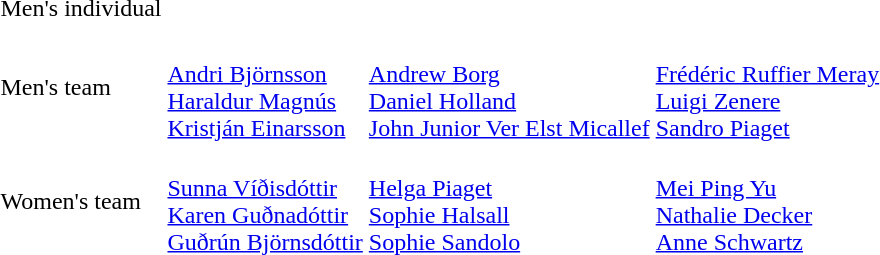<table>
<tr>
<td>Men's individual</td>
<td></td>
<td></td>
<td></td>
</tr>
<tr>
<td></td>
<td></td>
<td></td>
<td></td>
</tr>
<tr>
<td>Men's team</td>
<td><br><a href='#'>Andri Björnsson</a><br><a href='#'>Haraldur Magnús</a><br><a href='#'>Kristján Einarsson</a></td>
<td><br><a href='#'>Andrew Borg</a><br><a href='#'>Daniel Holland</a><br><a href='#'>John Junior Ver Elst Micallef</a></td>
<td><br><a href='#'>Frédéric Ruffier Meray</a><br><a href='#'>Luigi Zenere</a><br><a href='#'>Sandro Piaget</a></td>
</tr>
<tr>
<td>Women's team</td>
<td><br><a href='#'>Sunna Víðisdóttir</a><br><a href='#'>Karen Guðnadóttir</a><br><a href='#'>Guðrún Björnsdóttir</a></td>
<td><br><a href='#'>Helga Piaget</a><br><a href='#'>Sophie Halsall</a><br><a href='#'>Sophie Sandolo</a></td>
<td><br><a href='#'>Mei Ping Yu</a><br><a href='#'>Nathalie Decker</a><br><a href='#'>Anne Schwartz</a></td>
</tr>
</table>
